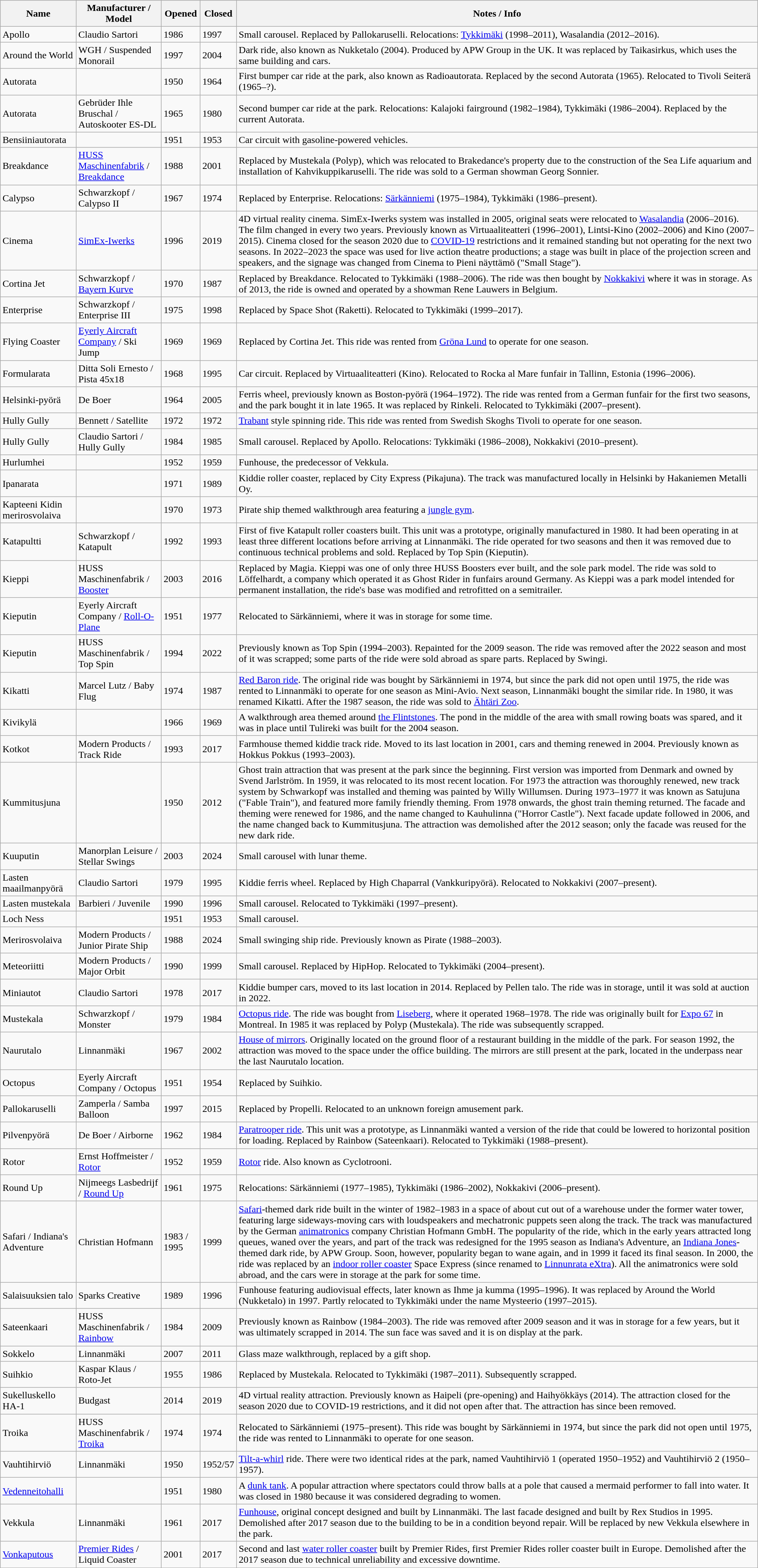<table class="wikitable sortable">
<tr>
<th>Name</th>
<th>Manufacturer / Model</th>
<th>Opened</th>
<th>Closed</th>
<th>Notes / Info</th>
</tr>
<tr>
<td>Apollo</td>
<td>Claudio Sartori</td>
<td>1986</td>
<td>1997</td>
<td>Small carousel. Replaced by Pallokaruselli. Relocations: <a href='#'>Tykkimäki</a> (1998–2011), Wasalandia (2012–2016).</td>
</tr>
<tr>
<td>Around the World</td>
<td>WGH / Suspended Monorail</td>
<td>1997</td>
<td>2004</td>
<td>Dark ride, also known as Nukketalo (2004). Produced by APW Group in the UK. It was replaced by Taikasirkus, which uses the same building and cars.</td>
</tr>
<tr>
<td>Autorata</td>
<td></td>
<td>1950</td>
<td>1964</td>
<td>First bumper car ride at the park, also known as Radioautorata. Replaced by the second Autorata (1965). Relocated to Tivoli Seiterä (1965–?).</td>
</tr>
<tr>
<td>Autorata</td>
<td>Gebrüder Ihle Bruschal / Autoskooter ES-DL</td>
<td>1965</td>
<td>1980</td>
<td>Second bumper car ride at the park. Relocations: Kalajoki fairground (1982–1984), Tykkimäki (1986–2004). Replaced by the current Autorata.</td>
</tr>
<tr>
<td>Bensiiniautorata</td>
<td></td>
<td>1951</td>
<td>1953</td>
<td>Car circuit with gasoline-powered vehicles.</td>
</tr>
<tr>
<td>Breakdance</td>
<td><a href='#'>HUSS Maschinenfabrik</a> / <a href='#'>Breakdance</a></td>
<td>1988</td>
<td>2001</td>
<td>Replaced by Mustekala (Polyp), which was relocated to Brakedance's property due to the construction of the Sea Life aquarium and installation of Kahvikuppikaruselli. The ride was sold to a German showman Georg Sonnier.</td>
</tr>
<tr>
<td>Calypso</td>
<td>Schwarzkopf / Calypso II</td>
<td>1967</td>
<td>1974</td>
<td>Replaced by Enterprise. Relocations: <a href='#'>Särkänniemi</a> (1975–1984), Tykkimäki (1986–present).</td>
</tr>
<tr>
<td>Cinema</td>
<td><a href='#'>SimEx-Iwerks</a></td>
<td>1996</td>
<td>2019</td>
<td>4D virtual reality cinema. SimEx-Iwerks system was installed in 2005, original seats were relocated to <a href='#'>Wasalandia</a> (2006–2016). The film changed in every two years. Previously known as Virtuaaliteatteri (1996–2001), Lintsi-Kino (2002–2006) and Kino (2007–2015). Cinema closed for the season 2020 due to <a href='#'>COVID-19</a> restrictions and it remained standing but not operating for the next two seasons. In 2022–2023 the space was used for live action theatre productions; a stage was built in place of the projection screen and speakers, and the signage was changed from Cinema to Pieni näyttämö ("Small Stage").</td>
</tr>
<tr>
<td>Cortina Jet</td>
<td>Schwarzkopf / <a href='#'>Bayern Kurve</a></td>
<td>1970</td>
<td>1987</td>
<td>Replaced by Breakdance. Relocated to Tykkimäki (1988–2006). The ride was then bought by <a href='#'>Nokkakivi</a> where it was in storage. As of 2013, the ride is owned and operated by a showman Rene Lauwers in Belgium.</td>
</tr>
<tr>
<td>Enterprise</td>
<td>Schwarzkopf / Enterprise III</td>
<td>1975</td>
<td>1998</td>
<td>Replaced by Space Shot (Raketti). Relocated to Tykkimäki (1999–2017).</td>
</tr>
<tr>
<td>Flying Coaster</td>
<td><a href='#'>Eyerly Aircraft Company</a> / Ski Jump</td>
<td>1969</td>
<td>1969</td>
<td>Replaced by Cortina Jet. This ride was rented from <a href='#'>Gröna Lund</a> to operate for one season.</td>
</tr>
<tr>
<td>Formularata</td>
<td>Ditta Soli Ernesto / Pista 45x18</td>
<td>1968</td>
<td>1995</td>
<td>Car circuit. Replaced by Virtuaaliteatteri (Kino). Relocated to Rocka al Mare funfair in Tallinn, Estonia (1996–2006).</td>
</tr>
<tr>
<td>Helsinki-pyörä</td>
<td>De Boer</td>
<td>1964</td>
<td>2005</td>
<td>Ferris wheel, previously known as Boston-pyörä (1964–1972). The ride was rented from a German funfair for the first two seasons, and the park bought it in late 1965. It was replaced by Rinkeli. Relocated to Tykkimäki (2007–present).</td>
</tr>
<tr>
<td>Hully Gully</td>
<td>Bennett / Satellite</td>
<td>1972</td>
<td>1972</td>
<td><a href='#'>Trabant</a> style spinning ride. This ride was rented from Swedish Skoghs Tivoli to operate for one season.</td>
</tr>
<tr>
<td>Hully Gully</td>
<td>Claudio Sartori / Hully Gully</td>
<td>1984</td>
<td>1985</td>
<td>Small carousel. Replaced by Apollo. Relocations: Tykkimäki (1986–2008), Nokkakivi (2010–present).</td>
</tr>
<tr>
<td>Hurlumhei</td>
<td></td>
<td>1952</td>
<td>1959</td>
<td>Funhouse, the predecessor of Vekkula.</td>
</tr>
<tr>
<td>Ipanarata</td>
<td></td>
<td>1971</td>
<td>1989</td>
<td>Kiddie roller coaster, replaced by City Express (Pikajuna). The track was manufactured locally in Helsinki by Hakaniemen Metalli Oy.</td>
</tr>
<tr>
<td>Kapteeni Kidin merirosvolaiva</td>
<td></td>
<td>1970</td>
<td>1973</td>
<td>Pirate ship themed walkthrough area featuring a <a href='#'>jungle gym</a>.</td>
</tr>
<tr>
<td>Katapultti</td>
<td>Schwarzkopf / Katapult</td>
<td>1992</td>
<td>1993</td>
<td>First of five Katapult roller coasters built. This unit was a prototype, originally manufactured in 1980. It had been operating in at least three different locations before arriving at Linnanmäki. The ride operated for two seasons and then it was removed due to continuous technical problems and sold. Replaced by Top Spin (Kieputin).</td>
</tr>
<tr>
<td>Kieppi</td>
<td>HUSS Maschinenfabrik / <a href='#'>Booster</a></td>
<td>2003</td>
<td>2016</td>
<td>Replaced by Magia. Kieppi was one of only three HUSS Boosters ever built, and the sole park model. The ride was sold to Löffelhardt, a company which operated it as Ghost Rider in funfairs around Germany. As Kieppi was a park model intended for permanent installation, the ride's base was modified and retrofitted on a semitrailer.</td>
</tr>
<tr>
<td>Kieputin</td>
<td>Eyerly Aircraft Company / <a href='#'>Roll-O-Plane</a></td>
<td>1951</td>
<td>1977</td>
<td>Relocated to Särkänniemi, where it was in storage for some time.</td>
</tr>
<tr>
<td>Kieputin</td>
<td>HUSS Maschinenfabrik / Top Spin</td>
<td>1994</td>
<td>2022</td>
<td>Previously known as Top Spin (1994–2003). Repainted for the 2009 season. The ride was removed after the 2022 season and most of it was scrapped; some parts of the ride were sold abroad as spare parts. Replaced by Swingi.</td>
</tr>
<tr>
<td>Kikatti</td>
<td>Marcel Lutz / Baby Flug</td>
<td>1974</td>
<td>1987</td>
<td><a href='#'>Red Baron ride</a>. The original ride was bought by Särkänniemi in 1974, but since the park did not open until 1975, the ride was rented to Linnanmäki to operate for one season as Mini-Avio. Next season, Linnanmäki bought the similar ride. In 1980, it was renamed Kikatti. After the 1987 season, the ride was sold to <a href='#'>Ähtäri Zoo</a>.</td>
</tr>
<tr>
<td>Kivikylä</td>
<td></td>
<td>1966</td>
<td>1969</td>
<td>A walkthrough area themed around <a href='#'>the Flintstones</a>. The pond in the middle of the area with small rowing boats was spared, and it was in place until Tulireki was built for the 2004 season.</td>
</tr>
<tr>
<td>Kotkot</td>
<td>Modern Products / Track Ride</td>
<td>1993</td>
<td>2017</td>
<td>Farmhouse themed kiddie track ride. Moved to its last location in 2001, cars and theming renewed in 2004. Previously known as Hokkus Pokkus (1993–2003).</td>
</tr>
<tr>
<td>Kummitusjuna</td>
<td></td>
<td>1950</td>
<td>2012 </td>
<td>Ghost train attraction that was present at the park since the beginning. First version was imported from Denmark and owned by Svend Jarlström. In 1959, it was relocated to its most recent location. For 1973 the attraction was thoroughly renewed, new track system by Schwarkopf was installed and theming was painted by Willy Willumsen. During 1973–1977 it was known as Satujuna ("Fable Train"), and featured more family friendly theming. From 1978 onwards, the ghost train theming returned. The facade and theming were renewed for 1986, and the name changed to Kauhulinna ("Horror Castle"). Next facade update followed in 2006, and the name changed back to Kummitusjuna. The attraction was demolished after the 2012 season; only the facade was reused for the new dark ride.</td>
</tr>
<tr>
<td>Kuuputin</td>
<td>Manorplan Leisure / Stellar Swings</td>
<td>2003</td>
<td>2024</td>
<td>Small carousel with lunar theme.</td>
</tr>
<tr>
<td>Lasten maailmanpyörä</td>
<td>Claudio Sartori</td>
<td>1979</td>
<td>1995</td>
<td>Kiddie ferris wheel. Replaced by High Chaparral (Vankkuripyörä). Relocated to Nokkakivi (2007–present).</td>
</tr>
<tr>
<td>Lasten mustekala</td>
<td>Barbieri / Juvenile</td>
<td>1990</td>
<td>1996</td>
<td>Small carousel. Relocated to Tykkimäki (1997–present).</td>
</tr>
<tr>
<td>Loch Ness</td>
<td></td>
<td>1951</td>
<td>1953</td>
<td>Small carousel.</td>
</tr>
<tr>
<td>Merirosvolaiva</td>
<td>Modern Products / Junior Pirate Ship</td>
<td>1988</td>
<td>2024</td>
<td>Small swinging ship ride. Previously known as Pirate (1988–2003).</td>
</tr>
<tr>
<td>Meteoriitti</td>
<td>Modern Products / Major Orbit</td>
<td>1990</td>
<td>1999</td>
<td>Small carousel. Replaced by HipHop. Relocated to Tykkimäki (2004–present).</td>
</tr>
<tr>
<td>Miniautot</td>
<td>Claudio Sartori</td>
<td>1978</td>
<td>2017</td>
<td>Kiddie bumper cars, moved to its last location in 2014. Replaced by Pellen talo. The ride was in storage, until it was sold at auction in 2022.</td>
</tr>
<tr>
<td>Mustekala</td>
<td>Schwarzkopf / Monster</td>
<td>1979</td>
<td>1984</td>
<td><a href='#'>Octopus ride</a>. The ride was bought from <a href='#'>Liseberg</a>, where it operated 1968–1978. The ride was originally built for <a href='#'>Expo 67</a> in Montreal. In 1985 it was replaced by Polyp (Mustekala). The ride was subsequently scrapped.</td>
</tr>
<tr>
<td>Naurutalo</td>
<td>Linnanmäki</td>
<td>1967</td>
<td>2002</td>
<td><a href='#'>House of mirrors</a>. Originally located on the ground floor of a restaurant building in the middle of the park. For season 1992, the attraction was moved to the space under the office building. The mirrors are still present at the park, located in the underpass near the last Naurutalo location.</td>
</tr>
<tr>
<td>Octopus</td>
<td>Eyerly Aircraft Company / Octopus</td>
<td>1951</td>
<td>1954</td>
<td>Replaced by Suihkio.</td>
</tr>
<tr>
<td>Pallokaruselli</td>
<td>Zamperla / Samba Balloon</td>
<td>1997</td>
<td>2015</td>
<td>Replaced by Propelli. Relocated to an unknown foreign amusement park.</td>
</tr>
<tr>
<td>Pilvenpyörä</td>
<td>De Boer / Airborne</td>
<td>1962</td>
<td>1984</td>
<td><a href='#'>Paratrooper ride</a>. This unit was a prototype, as Linnanmäki wanted a version of the ride that could be lowered to horizontal position for loading. Replaced by Rainbow (Sateenkaari). Relocated to Tykkimäki (1988–present).</td>
</tr>
<tr>
<td>Rotor</td>
<td>Ernst Hoffmeister / <a href='#'>Rotor</a></td>
<td>1952 </td>
<td>1959</td>
<td><a href='#'>Rotor</a> ride. Also known as Cyclotrooni.</td>
</tr>
<tr>
<td>Round Up</td>
<td>Nijmeegs Lasbedrijf / <a href='#'>Round Up</a></td>
<td>1961</td>
<td>1975</td>
<td>Relocations: Särkänniemi (1977–1985), Tykkimäki (1986–2002), Nokkakivi (2006–present).</td>
</tr>
<tr>
<td>Safari / Indiana's Adventure</td>
<td>Christian Hofmann</td>
<td>1983 / 1995</td>
<td>1999</td>
<td><a href='#'>Safari</a>-themed dark ride built in the winter of 1982–1983 in a space of about  cut out of a warehouse under the former water tower, featuring large sideways-moving cars with loudspeakers and mechatronic puppets seen along the track. The track was manufactured by the German <a href='#'>animatronics</a> company Christian Hofmann GmbH. The popularity of the ride, which in the early years attracted long queues, waned over the years, and part of the track was redesigned for the 1995 season as Indiana's Adventure, an <a href='#'>Indiana Jones</a>-themed dark ride, by APW Group. Soon, however, popularity began to wane again, and in 1999 it faced its final season. In 2000, the ride was replaced by an <a href='#'>indoor roller coaster</a> Space Express (since renamed to <a href='#'>Linnunrata eXtra</a>). All the animatronics were sold abroad, and the cars were in storage at the park for some time.</td>
</tr>
<tr>
<td>Salaisuuksien talo</td>
<td>Sparks Creative</td>
<td>1989</td>
<td>1996</td>
<td>Funhouse featuring audiovisual effects, later known as Ihme ja kumma (1995–1996). It was replaced by Around the World (Nukketalo) in 1997. Partly relocated to Tykkimäki under the name Mysteerio (1997–2015).</td>
</tr>
<tr>
<td>Sateenkaari</td>
<td>HUSS Maschinenfabrik / <a href='#'>Rainbow</a></td>
<td>1984</td>
<td>2009</td>
<td>Previously known as Rainbow (1984–2003). The ride was removed after 2009 season and it was in storage for a few years, but it was ultimately scrapped in 2014. The sun face was saved and it is on display at the park.</td>
</tr>
<tr>
<td>Sokkelo</td>
<td>Linnanmäki</td>
<td>2007</td>
<td>2011</td>
<td>Glass maze walkthrough, replaced by a gift shop.</td>
</tr>
<tr>
<td>Suihkio</td>
<td>Kaspar Klaus / Roto-Jet</td>
<td>1955</td>
<td>1986</td>
<td>Replaced by Mustekala. Relocated to Tykkimäki (1987–2011). Subsequently scrapped.</td>
</tr>
<tr>
<td>Sukelluskello HA-1</td>
<td>Budgast</td>
<td>2014</td>
<td>2019</td>
<td>4D virtual reality attraction. Previously known as Haipeli (pre-opening) and Haihyökkäys (2014). The attraction closed for the season 2020 due to COVID-19 restrictions, and it did not open after that. The attraction has since been removed.</td>
</tr>
<tr>
<td>Troika</td>
<td>HUSS Maschinenfabrik / <a href='#'>Troika</a></td>
<td>1974</td>
<td>1974</td>
<td>Relocated to Särkänniemi (1975–present). This ride was bought by Särkänniemi in 1974, but since the park did not open until 1975, the ride was rented to Linnanmäki to operate for one season.</td>
</tr>
<tr>
<td>Vauhtihirviö</td>
<td>Linnanmäki</td>
<td>1950</td>
<td>1952/57</td>
<td><a href='#'>Tilt-a-whirl</a> ride. There were two identical rides at the park, named Vauhtihirviö 1 (operated 1950–1952) and Vauhtihirviö 2 (1950–1957).</td>
</tr>
<tr>
<td><a href='#'>Vedenneitohalli</a></td>
<td></td>
<td>1951</td>
<td>1980</td>
<td>A <a href='#'>dunk tank</a>. A popular attraction where spectators could throw balls at a pole that caused a mermaid performer to fall into water. It was closed in 1980 because it was considered degrading to women.</td>
</tr>
<tr>
<td>Vekkula</td>
<td>Linnanmäki</td>
<td>1961</td>
<td>2017</td>
<td><a href='#'>Funhouse</a>, original concept designed and built by Linnanmäki. The last facade designed and built by Rex Studios in 1995. Demolished after 2017 season due to the building to be in a condition beyond repair. Will be replaced by new Vekkula elsewhere in the park.</td>
</tr>
<tr>
<td><a href='#'>Vonkaputous</a></td>
<td><a href='#'>Premier Rides</a> / Liquid Coaster</td>
<td>2001</td>
<td>2017</td>
<td>Second and last <a href='#'>water roller coaster</a> built by Premier Rides, first Premier Rides roller coaster built in Europe. Demolished after the 2017 season due to technical unreliability and excessive downtime.</td>
</tr>
</table>
